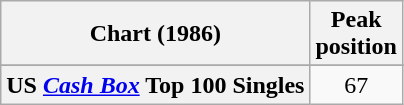<table class="wikitable sortable plainrowheaders" style="text-align:center">
<tr>
<th>Chart (1986)</th>
<th>Peak<br>position</th>
</tr>
<tr>
</tr>
<tr>
</tr>
<tr>
<th scope=row>US <em><a href='#'>Cash Box</a></em> Top 100 Singles</th>
<td align="center">67</td>
</tr>
</table>
